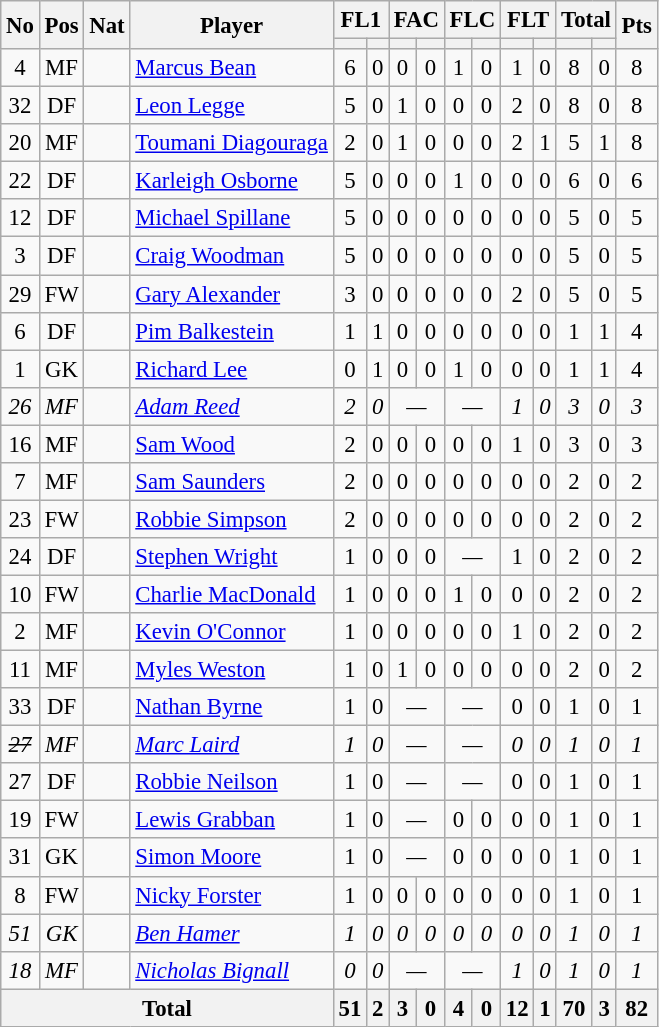<table class="wikitable" style="text-align:center; border:1px #aaa solid; font-size:95%;">
<tr>
<th rowspan="2">No</th>
<th rowspan="2">Pos</th>
<th rowspan="2">Nat</th>
<th rowspan="2">Player</th>
<th colspan="2">FL1</th>
<th colspan="2">FAC</th>
<th colspan="2">FLC</th>
<th colspan="2">FLT</th>
<th colspan="2">Total</th>
<th rowspan="2">Pts</th>
</tr>
<tr>
<th></th>
<th></th>
<th></th>
<th></th>
<th></th>
<th></th>
<th></th>
<th></th>
<th></th>
<th></th>
</tr>
<tr>
<td>4</td>
<td>MF</td>
<td></td>
<td style="text-align:left;"><a href='#'>Marcus Bean</a></td>
<td>6</td>
<td>0</td>
<td>0</td>
<td>0</td>
<td>1</td>
<td>0</td>
<td>1</td>
<td>0</td>
<td>8</td>
<td>0</td>
<td>8</td>
</tr>
<tr>
<td>32</td>
<td>DF</td>
<td></td>
<td style="text-align:left;"><a href='#'>Leon Legge</a></td>
<td>5</td>
<td>0</td>
<td>1</td>
<td>0</td>
<td>0</td>
<td>0</td>
<td>2</td>
<td>0</td>
<td>8</td>
<td>0</td>
<td>8</td>
</tr>
<tr>
<td>20</td>
<td>MF</td>
<td></td>
<td style="text-align:left;"><a href='#'>Toumani Diagouraga</a></td>
<td>2</td>
<td>0</td>
<td>1</td>
<td>0</td>
<td>0</td>
<td>0</td>
<td>2</td>
<td>1</td>
<td>5</td>
<td>1</td>
<td>8</td>
</tr>
<tr>
<td>22</td>
<td>DF</td>
<td></td>
<td style="text-align:left;"><a href='#'>Karleigh Osborne</a></td>
<td>5</td>
<td>0</td>
<td>0</td>
<td>0</td>
<td>1</td>
<td>0</td>
<td>0</td>
<td>0</td>
<td>6</td>
<td>0</td>
<td>6</td>
</tr>
<tr>
<td>12</td>
<td>DF</td>
<td></td>
<td style="text-align:left;"><a href='#'>Michael Spillane</a></td>
<td>5</td>
<td>0</td>
<td>0</td>
<td>0</td>
<td>0</td>
<td>0</td>
<td>0</td>
<td>0</td>
<td>5</td>
<td>0</td>
<td>5</td>
</tr>
<tr>
<td>3</td>
<td>DF</td>
<td></td>
<td style="text-align:left;"><a href='#'>Craig Woodman</a></td>
<td>5</td>
<td>0</td>
<td>0</td>
<td>0</td>
<td>0</td>
<td>0</td>
<td>0</td>
<td>0</td>
<td>5</td>
<td>0</td>
<td>5</td>
</tr>
<tr>
<td>29</td>
<td>FW</td>
<td></td>
<td style="text-align:left;"><a href='#'>Gary Alexander</a></td>
<td>3</td>
<td>0</td>
<td>0</td>
<td>0</td>
<td>0</td>
<td>0</td>
<td>2</td>
<td>0</td>
<td>5</td>
<td>0</td>
<td>5</td>
</tr>
<tr>
<td>6</td>
<td>DF</td>
<td></td>
<td style="text-align:left;"><a href='#'>Pim Balkestein</a></td>
<td>1</td>
<td>1</td>
<td>0</td>
<td>0</td>
<td>0</td>
<td>0</td>
<td>0</td>
<td>0</td>
<td>1</td>
<td>1</td>
<td>4</td>
</tr>
<tr>
<td>1</td>
<td>GK</td>
<td></td>
<td style="text-align:left;"><a href='#'>Richard Lee</a></td>
<td>0</td>
<td>1</td>
<td>0</td>
<td>0</td>
<td>1</td>
<td>0</td>
<td>0</td>
<td>0</td>
<td>1</td>
<td>1</td>
<td>4</td>
</tr>
<tr>
<td><em>26</em></td>
<td><em>MF</em></td>
<td><em></em></td>
<td style="text-align:left;"><a href='#'><em>Adam Reed</em></a></td>
<td><em>2</em></td>
<td><em>0</em></td>
<td colspan="2"><em>—</em></td>
<td colspan="2"><em>—</em></td>
<td><em>1</em></td>
<td><em>0</em></td>
<td><em>3</em></td>
<td><em>0</em></td>
<td><em>3</em></td>
</tr>
<tr>
<td>16</td>
<td>MF</td>
<td></td>
<td style="text-align:left;"><a href='#'>Sam Wood</a></td>
<td>2</td>
<td>0</td>
<td>0</td>
<td>0</td>
<td>0</td>
<td>0</td>
<td>1</td>
<td>0</td>
<td>3</td>
<td>0</td>
<td>3</td>
</tr>
<tr>
<td>7</td>
<td>MF</td>
<td></td>
<td style="text-align:left;"><a href='#'>Sam Saunders</a></td>
<td>2</td>
<td>0</td>
<td>0</td>
<td>0</td>
<td>0</td>
<td>0</td>
<td>0</td>
<td>0</td>
<td>2</td>
<td>0</td>
<td>2</td>
</tr>
<tr>
<td>23</td>
<td>FW</td>
<td></td>
<td style="text-align:left;"><a href='#'>Robbie Simpson</a></td>
<td>2</td>
<td>0</td>
<td>0</td>
<td>0</td>
<td>0</td>
<td>0</td>
<td>0</td>
<td>0</td>
<td>2</td>
<td>0</td>
<td>2</td>
</tr>
<tr>
<td>24</td>
<td>DF</td>
<td></td>
<td style="text-align:left;"><a href='#'>Stephen Wright</a></td>
<td>1</td>
<td>0</td>
<td>0</td>
<td>0</td>
<td colspan="2"><em>—</em></td>
<td>1</td>
<td>0</td>
<td>2</td>
<td>0</td>
<td>2</td>
</tr>
<tr>
<td>10</td>
<td>FW</td>
<td></td>
<td style="text-align:left;"><a href='#'>Charlie MacDonald</a></td>
<td>1</td>
<td>0</td>
<td>0</td>
<td>0</td>
<td>1</td>
<td>0</td>
<td>0</td>
<td>0</td>
<td>2</td>
<td>0</td>
<td>2</td>
</tr>
<tr>
<td>2</td>
<td>MF</td>
<td></td>
<td style="text-align:left;"><a href='#'>Kevin O'Connor</a></td>
<td>1</td>
<td>0</td>
<td>0</td>
<td>0</td>
<td>0</td>
<td>0</td>
<td>1</td>
<td>0</td>
<td>2</td>
<td>0</td>
<td>2</td>
</tr>
<tr>
<td>11</td>
<td>MF</td>
<td></td>
<td style="text-align:left;"><a href='#'>Myles Weston</a></td>
<td>1</td>
<td>0</td>
<td>1</td>
<td>0</td>
<td>0</td>
<td>0</td>
<td>0</td>
<td>0</td>
<td>2</td>
<td>0</td>
<td>2</td>
</tr>
<tr>
<td>33</td>
<td>DF</td>
<td></td>
<td style="text-align:left;"><a href='#'>Nathan Byrne</a></td>
<td>1</td>
<td>0</td>
<td colspan="2"><em>—</em></td>
<td colspan="2"><em>—</em></td>
<td>0</td>
<td>0</td>
<td>1</td>
<td>0</td>
<td>1</td>
</tr>
<tr>
<td><em><s>27</s></em></td>
<td><em>MF</em></td>
<td><em></em></td>
<td style="text-align:left;"><em><a href='#'>Marc Laird</a></em></td>
<td><em>1</em></td>
<td><em>0</em></td>
<td colspan="2"><em>—</em></td>
<td colspan="2"><em>—</em></td>
<td><em>0</em></td>
<td><em>0</em></td>
<td><em>1</em></td>
<td><em>0</em></td>
<td><em>1</em></td>
</tr>
<tr>
<td>27</td>
<td>DF</td>
<td></td>
<td style="text-align:left;"><a href='#'>Robbie Neilson</a></td>
<td>1</td>
<td>0</td>
<td colspan="2"><em>—</em></td>
<td colspan="2"><em>—</em></td>
<td>0</td>
<td>0</td>
<td>1</td>
<td>0</td>
<td>1</td>
</tr>
<tr>
<td>19</td>
<td>FW</td>
<td></td>
<td style="text-align:left;"><a href='#'>Lewis Grabban</a></td>
<td>1</td>
<td>0</td>
<td colspan="2"><em>—</em></td>
<td>0</td>
<td>0</td>
<td>0</td>
<td>0</td>
<td>1</td>
<td>0</td>
<td>1</td>
</tr>
<tr>
<td>31</td>
<td>GK</td>
<td></td>
<td style="text-align:left;"><a href='#'>Simon Moore</a></td>
<td>1</td>
<td>0</td>
<td colspan="2"><em>—</em></td>
<td>0</td>
<td>0</td>
<td>0</td>
<td>0</td>
<td>1</td>
<td>0</td>
<td>1</td>
</tr>
<tr>
<td>8</td>
<td>FW</td>
<td></td>
<td style="text-align:left;"><a href='#'>Nicky Forster</a></td>
<td>1</td>
<td>0</td>
<td>0</td>
<td>0</td>
<td>0</td>
<td>0</td>
<td>0</td>
<td>0</td>
<td>1</td>
<td>0</td>
<td>1</td>
</tr>
<tr>
<td><em>51</em></td>
<td><em>GK</em></td>
<td><em></em></td>
<td style="text-align:left;"><em><a href='#'>Ben Hamer</a></em></td>
<td><em>1</em></td>
<td><em>0</em></td>
<td><em>0</em></td>
<td><em>0</em></td>
<td><em>0</em></td>
<td><em>0</em></td>
<td><em>0</em></td>
<td><em>0</em></td>
<td><em>1</em></td>
<td><em>0</em></td>
<td><em>1</em></td>
</tr>
<tr>
<td><em>18</em></td>
<td><em>MF</em></td>
<td><em></em></td>
<td style="text-align:left;"><em><a href='#'>Nicholas Bignall</a></em></td>
<td><em>0</em></td>
<td><em>0</em></td>
<td colspan="2"><em>—</em></td>
<td colspan="2"><em>—</em></td>
<td><em>1</em></td>
<td><em>0</em></td>
<td><em>1</em></td>
<td><em>0</em></td>
<td><em>1</em></td>
</tr>
<tr>
<th colspan="4">Total</th>
<th>51</th>
<th>2</th>
<th>3</th>
<th>0</th>
<th>4</th>
<th>0</th>
<th>12</th>
<th>1</th>
<th>70</th>
<th>3</th>
<th>82</th>
</tr>
</table>
